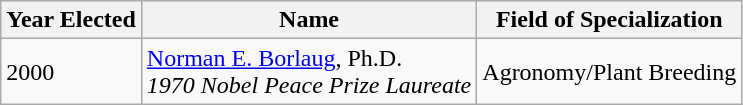<table class="wikitable sortable">
<tr>
<th>Year Elected</th>
<th>Name</th>
<th>Field of Specialization</th>
</tr>
<tr>
<td>2000</td>
<td><a href='#'>Norman E. Borlaug</a>, Ph.D. <br><em>1970 Nobel Peace Prize Laureate</em></td>
<td>Agronomy/Plant Breeding</td>
</tr>
</table>
